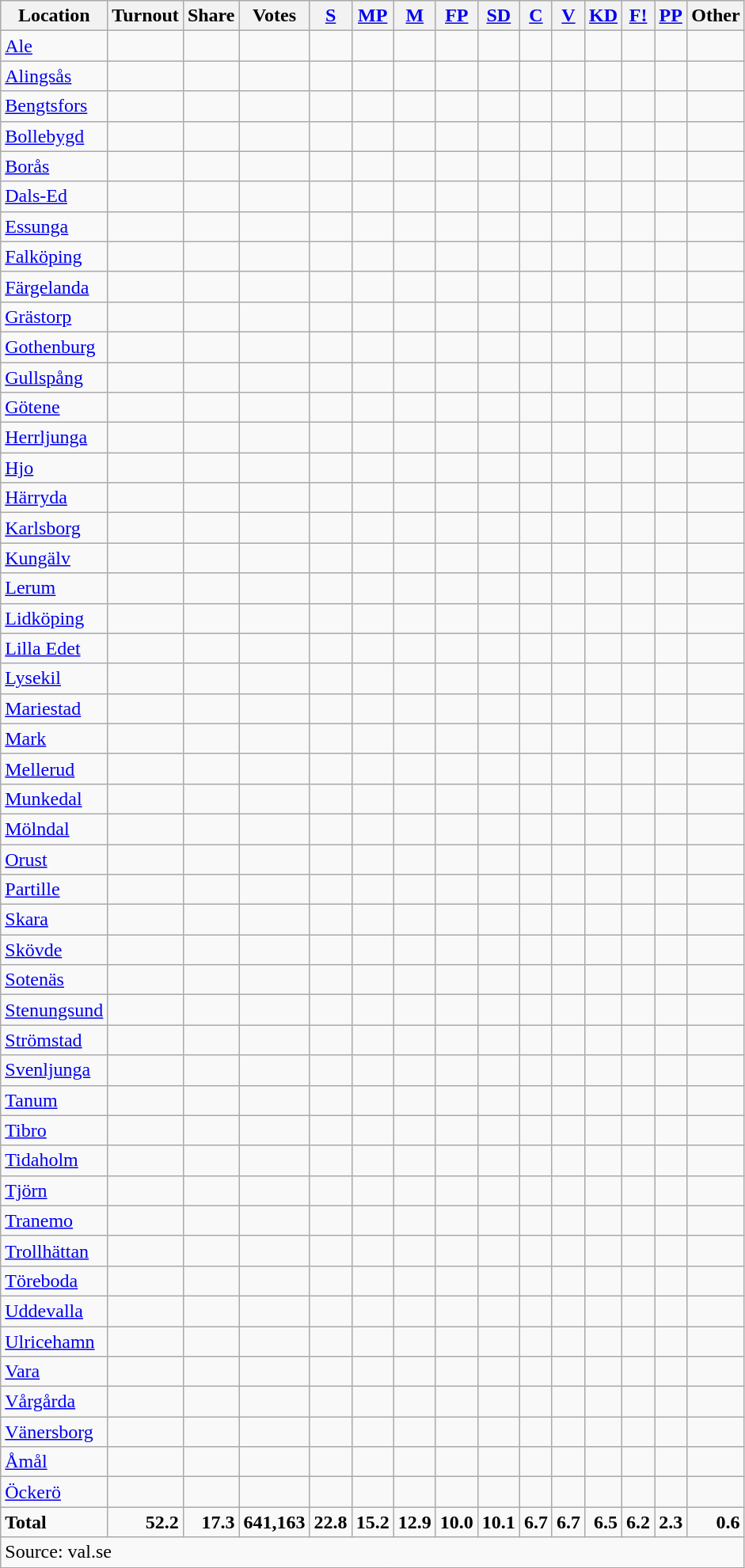<table class="wikitable sortable" style=text-align:right>
<tr>
<th>Location</th>
<th>Turnout</th>
<th>Share</th>
<th>Votes</th>
<th><a href='#'>S</a></th>
<th><a href='#'>MP</a></th>
<th><a href='#'>M</a></th>
<th><a href='#'>FP</a></th>
<th><a href='#'>SD</a></th>
<th><a href='#'>C</a></th>
<th><a href='#'>V</a></th>
<th><a href='#'>KD</a></th>
<th><a href='#'>F!</a></th>
<th><a href='#'>PP</a></th>
<th>Other</th>
</tr>
<tr>
<td align=left><a href='#'>Ale</a></td>
<td></td>
<td></td>
<td></td>
<td></td>
<td></td>
<td></td>
<td></td>
<td></td>
<td></td>
<td></td>
<td></td>
<td></td>
<td></td>
<td></td>
</tr>
<tr>
<td align=left><a href='#'>Alingsås</a></td>
<td></td>
<td></td>
<td></td>
<td></td>
<td></td>
<td></td>
<td></td>
<td></td>
<td></td>
<td></td>
<td></td>
<td></td>
<td></td>
<td></td>
</tr>
<tr>
<td align=left><a href='#'>Bengtsfors</a></td>
<td></td>
<td></td>
<td></td>
<td></td>
<td></td>
<td></td>
<td></td>
<td></td>
<td></td>
<td></td>
<td></td>
<td></td>
<td></td>
<td></td>
</tr>
<tr>
<td align=left><a href='#'>Bollebygd</a></td>
<td></td>
<td></td>
<td></td>
<td></td>
<td></td>
<td></td>
<td></td>
<td></td>
<td></td>
<td></td>
<td></td>
<td></td>
<td></td>
<td></td>
</tr>
<tr>
<td align=left><a href='#'>Borås</a></td>
<td></td>
<td></td>
<td></td>
<td></td>
<td></td>
<td></td>
<td></td>
<td></td>
<td></td>
<td></td>
<td></td>
<td></td>
<td></td>
<td></td>
</tr>
<tr>
<td align=left><a href='#'>Dals-Ed</a></td>
<td></td>
<td></td>
<td></td>
<td></td>
<td></td>
<td></td>
<td></td>
<td></td>
<td></td>
<td></td>
<td></td>
<td></td>
<td></td>
<td></td>
</tr>
<tr>
<td align=left><a href='#'>Essunga</a></td>
<td></td>
<td></td>
<td></td>
<td></td>
<td></td>
<td></td>
<td></td>
<td></td>
<td></td>
<td></td>
<td></td>
<td></td>
<td></td>
<td></td>
</tr>
<tr>
<td align=left><a href='#'>Falköping</a></td>
<td></td>
<td></td>
<td></td>
<td></td>
<td></td>
<td></td>
<td></td>
<td></td>
<td></td>
<td></td>
<td></td>
<td></td>
<td></td>
<td></td>
</tr>
<tr>
<td align=left><a href='#'>Färgelanda</a></td>
<td></td>
<td></td>
<td></td>
<td></td>
<td></td>
<td></td>
<td></td>
<td></td>
<td></td>
<td></td>
<td></td>
<td></td>
<td></td>
<td></td>
</tr>
<tr>
<td align=left><a href='#'>Grästorp</a></td>
<td></td>
<td></td>
<td></td>
<td></td>
<td></td>
<td></td>
<td></td>
<td></td>
<td></td>
<td></td>
<td></td>
<td></td>
<td></td>
<td></td>
</tr>
<tr>
<td align=left><a href='#'>Gothenburg</a></td>
<td></td>
<td></td>
<td></td>
<td></td>
<td></td>
<td></td>
<td></td>
<td></td>
<td></td>
<td></td>
<td></td>
<td></td>
<td></td>
<td></td>
</tr>
<tr>
<td align=left><a href='#'>Gullspång</a></td>
<td></td>
<td></td>
<td></td>
<td></td>
<td></td>
<td></td>
<td></td>
<td></td>
<td></td>
<td></td>
<td></td>
<td></td>
<td></td>
<td></td>
</tr>
<tr>
<td align=left><a href='#'>Götene</a></td>
<td></td>
<td></td>
<td></td>
<td></td>
<td></td>
<td></td>
<td></td>
<td></td>
<td></td>
<td></td>
<td></td>
<td></td>
<td></td>
<td></td>
</tr>
<tr>
<td align=left><a href='#'>Herrljunga</a></td>
<td></td>
<td></td>
<td></td>
<td></td>
<td></td>
<td></td>
<td></td>
<td></td>
<td></td>
<td></td>
<td></td>
<td></td>
<td></td>
<td></td>
</tr>
<tr>
<td align=left><a href='#'>Hjo</a></td>
<td></td>
<td></td>
<td></td>
<td></td>
<td></td>
<td></td>
<td></td>
<td></td>
<td></td>
<td></td>
<td></td>
<td></td>
<td></td>
<td></td>
</tr>
<tr>
<td align=left><a href='#'>Härryda</a></td>
<td></td>
<td></td>
<td></td>
<td></td>
<td></td>
<td></td>
<td></td>
<td></td>
<td></td>
<td></td>
<td></td>
<td></td>
<td></td>
<td></td>
</tr>
<tr>
<td align=left><a href='#'>Karlsborg</a></td>
<td></td>
<td></td>
<td></td>
<td></td>
<td></td>
<td></td>
<td></td>
<td></td>
<td></td>
<td></td>
<td></td>
<td></td>
<td></td>
<td></td>
</tr>
<tr>
<td align=left><a href='#'>Kungälv</a></td>
<td></td>
<td></td>
<td></td>
<td></td>
<td></td>
<td></td>
<td></td>
<td></td>
<td></td>
<td></td>
<td></td>
<td></td>
<td></td>
<td></td>
</tr>
<tr>
<td align=left><a href='#'>Lerum</a></td>
<td></td>
<td></td>
<td></td>
<td></td>
<td></td>
<td></td>
<td></td>
<td></td>
<td></td>
<td></td>
<td></td>
<td></td>
<td></td>
<td></td>
</tr>
<tr>
<td align=left><a href='#'>Lidköping</a></td>
<td></td>
<td></td>
<td></td>
<td></td>
<td></td>
<td></td>
<td></td>
<td></td>
<td></td>
<td></td>
<td></td>
<td></td>
<td></td>
<td></td>
</tr>
<tr>
<td align=left><a href='#'>Lilla Edet</a></td>
<td></td>
<td></td>
<td></td>
<td></td>
<td></td>
<td></td>
<td></td>
<td></td>
<td></td>
<td></td>
<td></td>
<td></td>
<td></td>
<td></td>
</tr>
<tr>
<td align=left><a href='#'>Lysekil</a></td>
<td></td>
<td></td>
<td></td>
<td></td>
<td></td>
<td></td>
<td></td>
<td></td>
<td></td>
<td></td>
<td></td>
<td></td>
<td></td>
<td></td>
</tr>
<tr>
<td align=left><a href='#'>Mariestad</a></td>
<td></td>
<td></td>
<td></td>
<td></td>
<td></td>
<td></td>
<td></td>
<td></td>
<td></td>
<td></td>
<td></td>
<td></td>
<td></td>
<td></td>
</tr>
<tr>
<td align=left><a href='#'>Mark</a></td>
<td></td>
<td></td>
<td></td>
<td></td>
<td></td>
<td></td>
<td></td>
<td></td>
<td></td>
<td></td>
<td></td>
<td></td>
<td></td>
<td></td>
</tr>
<tr>
<td align=left><a href='#'>Mellerud</a></td>
<td></td>
<td></td>
<td></td>
<td></td>
<td></td>
<td></td>
<td></td>
<td></td>
<td></td>
<td></td>
<td></td>
<td></td>
<td></td>
<td></td>
</tr>
<tr>
<td align=left><a href='#'>Munkedal</a></td>
<td></td>
<td></td>
<td></td>
<td></td>
<td></td>
<td></td>
<td></td>
<td></td>
<td></td>
<td></td>
<td></td>
<td></td>
<td></td>
<td></td>
</tr>
<tr>
<td align=left><a href='#'>Mölndal</a></td>
<td></td>
<td></td>
<td></td>
<td></td>
<td></td>
<td></td>
<td></td>
<td></td>
<td></td>
<td></td>
<td></td>
<td></td>
<td></td>
<td></td>
</tr>
<tr>
<td align=left><a href='#'>Orust</a></td>
<td></td>
<td></td>
<td></td>
<td></td>
<td></td>
<td></td>
<td></td>
<td></td>
<td></td>
<td></td>
<td></td>
<td></td>
<td></td>
<td></td>
</tr>
<tr>
<td align=left><a href='#'>Partille</a></td>
<td></td>
<td></td>
<td></td>
<td></td>
<td></td>
<td></td>
<td></td>
<td></td>
<td></td>
<td></td>
<td></td>
<td></td>
<td></td>
<td></td>
</tr>
<tr>
<td align=left><a href='#'>Skara</a></td>
<td></td>
<td></td>
<td></td>
<td></td>
<td></td>
<td></td>
<td></td>
<td></td>
<td></td>
<td></td>
<td></td>
<td></td>
<td></td>
<td></td>
</tr>
<tr>
<td align=left><a href='#'>Skövde</a></td>
<td></td>
<td></td>
<td></td>
<td></td>
<td></td>
<td></td>
<td></td>
<td></td>
<td></td>
<td></td>
<td></td>
<td></td>
<td></td>
<td></td>
</tr>
<tr>
<td align=left><a href='#'>Sotenäs</a></td>
<td></td>
<td></td>
<td></td>
<td></td>
<td></td>
<td></td>
<td></td>
<td></td>
<td></td>
<td></td>
<td></td>
<td></td>
<td></td>
<td></td>
</tr>
<tr>
<td align=left><a href='#'>Stenungsund</a></td>
<td></td>
<td></td>
<td></td>
<td></td>
<td></td>
<td></td>
<td></td>
<td></td>
<td></td>
<td></td>
<td></td>
<td></td>
<td></td>
<td></td>
</tr>
<tr>
<td align=left><a href='#'>Strömstad</a></td>
<td></td>
<td></td>
<td></td>
<td></td>
<td></td>
<td></td>
<td></td>
<td></td>
<td></td>
<td></td>
<td></td>
<td></td>
<td></td>
<td></td>
</tr>
<tr>
<td align=left><a href='#'>Svenljunga</a></td>
<td></td>
<td></td>
<td></td>
<td></td>
<td></td>
<td></td>
<td></td>
<td></td>
<td></td>
<td></td>
<td></td>
<td></td>
<td></td>
<td></td>
</tr>
<tr>
<td align=left><a href='#'>Tanum</a></td>
<td></td>
<td></td>
<td></td>
<td></td>
<td></td>
<td></td>
<td></td>
<td></td>
<td></td>
<td></td>
<td></td>
<td></td>
<td></td>
<td></td>
</tr>
<tr>
<td align=left><a href='#'>Tibro</a></td>
<td></td>
<td></td>
<td></td>
<td></td>
<td></td>
<td></td>
<td></td>
<td></td>
<td></td>
<td></td>
<td></td>
<td></td>
<td></td>
<td></td>
</tr>
<tr>
<td align=left><a href='#'>Tidaholm</a></td>
<td></td>
<td></td>
<td></td>
<td></td>
<td></td>
<td></td>
<td></td>
<td></td>
<td></td>
<td></td>
<td></td>
<td></td>
<td></td>
<td></td>
</tr>
<tr>
<td align=left><a href='#'>Tjörn</a></td>
<td></td>
<td></td>
<td></td>
<td></td>
<td></td>
<td></td>
<td></td>
<td></td>
<td></td>
<td></td>
<td></td>
<td></td>
<td></td>
<td></td>
</tr>
<tr>
<td align=left><a href='#'>Tranemo</a></td>
<td></td>
<td></td>
<td></td>
<td></td>
<td></td>
<td></td>
<td></td>
<td></td>
<td></td>
<td></td>
<td></td>
<td></td>
<td></td>
<td></td>
</tr>
<tr>
<td align=left><a href='#'>Trollhättan</a></td>
<td></td>
<td></td>
<td></td>
<td></td>
<td></td>
<td></td>
<td></td>
<td></td>
<td></td>
<td></td>
<td></td>
<td></td>
<td></td>
<td></td>
</tr>
<tr>
<td align=left><a href='#'>Töreboda</a></td>
<td></td>
<td></td>
<td></td>
<td></td>
<td></td>
<td></td>
<td></td>
<td></td>
<td></td>
<td></td>
<td></td>
<td></td>
<td></td>
<td></td>
</tr>
<tr>
<td align=left><a href='#'>Uddevalla</a></td>
<td></td>
<td></td>
<td></td>
<td></td>
<td></td>
<td></td>
<td></td>
<td></td>
<td></td>
<td></td>
<td></td>
<td></td>
<td></td>
<td></td>
</tr>
<tr>
<td align=left><a href='#'>Ulricehamn</a></td>
<td></td>
<td></td>
<td></td>
<td></td>
<td></td>
<td></td>
<td></td>
<td></td>
<td></td>
<td></td>
<td></td>
<td></td>
<td></td>
<td></td>
</tr>
<tr>
<td align=left><a href='#'>Vara</a></td>
<td></td>
<td></td>
<td></td>
<td></td>
<td></td>
<td></td>
<td></td>
<td></td>
<td></td>
<td></td>
<td></td>
<td></td>
<td></td>
<td></td>
</tr>
<tr>
<td align=left><a href='#'>Vårgårda</a></td>
<td></td>
<td></td>
<td></td>
<td></td>
<td></td>
<td></td>
<td></td>
<td></td>
<td></td>
<td></td>
<td></td>
<td></td>
<td></td>
<td></td>
</tr>
<tr>
<td align=left><a href='#'>Vänersborg</a></td>
<td></td>
<td></td>
<td></td>
<td></td>
<td></td>
<td></td>
<td></td>
<td></td>
<td></td>
<td></td>
<td></td>
<td></td>
<td></td>
<td></td>
</tr>
<tr>
<td align=left><a href='#'>Åmål</a></td>
<td></td>
<td></td>
<td></td>
<td></td>
<td></td>
<td></td>
<td></td>
<td></td>
<td></td>
<td></td>
<td></td>
<td></td>
<td></td>
<td></td>
</tr>
<tr>
<td align=left><a href='#'>Öckerö</a></td>
<td></td>
<td></td>
<td></td>
<td></td>
<td></td>
<td></td>
<td></td>
<td></td>
<td></td>
<td></td>
<td></td>
<td></td>
<td></td>
<td></td>
</tr>
<tr>
<td align=left><strong>Total</strong></td>
<td><strong>52.2</strong></td>
<td><strong>17.3</strong></td>
<td><strong>641,163</strong></td>
<td><strong>22.8</strong></td>
<td><strong>15.2</strong></td>
<td><strong>12.9</strong></td>
<td><strong>10.0</strong></td>
<td><strong>10.1</strong></td>
<td><strong>6.7</strong></td>
<td><strong>6.7</strong></td>
<td><strong>6.5</strong></td>
<td><strong>6.2</strong></td>
<td><strong>2.3</strong></td>
<td><strong>0.6</strong></td>
</tr>
<tr>
<td align=left colspan=15>Source: val.se </td>
</tr>
</table>
